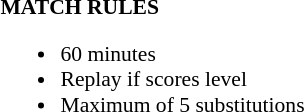<table width=100% style="font-size: 90%">
<tr>
<td><strong>MATCH RULES</strong><br><ul><li>60 minutes</li><li>Replay if scores level</li><li>Maximum of 5 substitutions</li></ul></td>
</tr>
</table>
